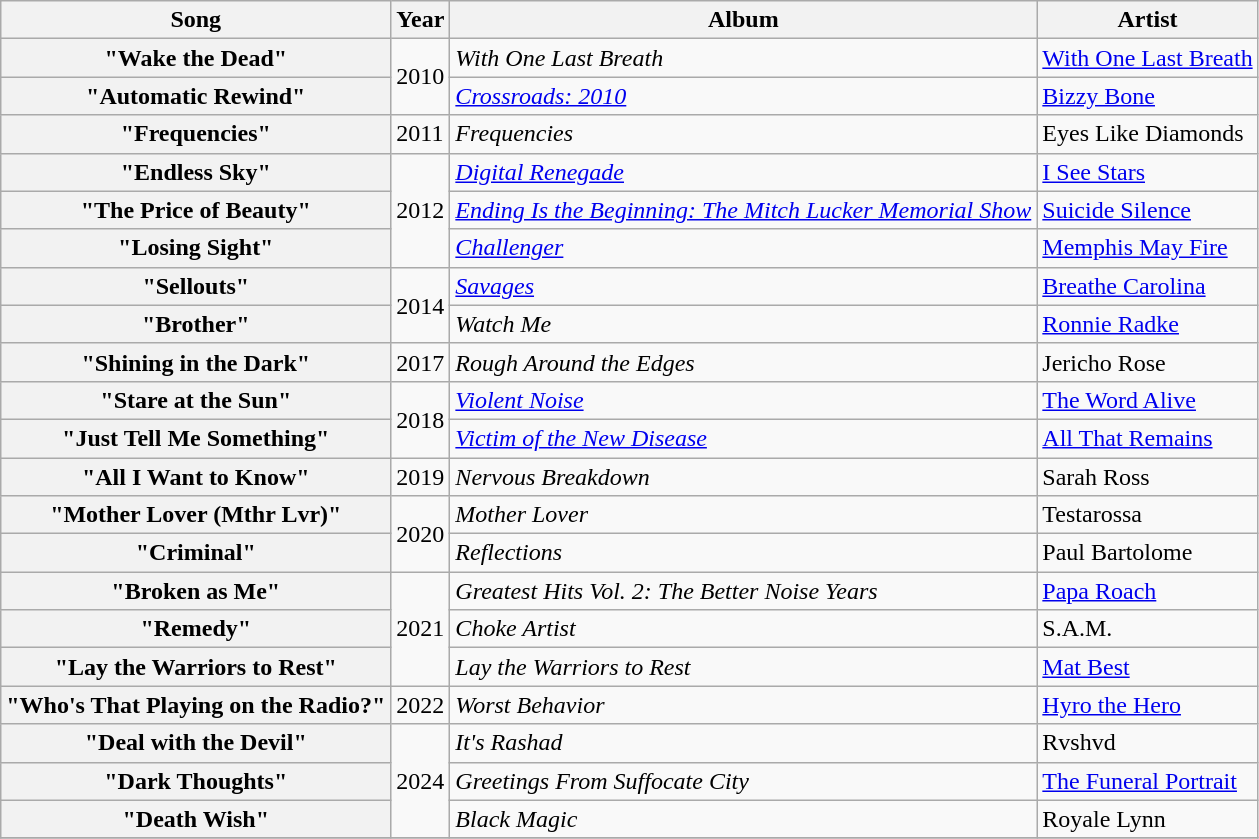<table class="wikitable plainrowheaders">
<tr>
<th>Song</th>
<th>Year</th>
<th>Album</th>
<th>Artist</th>
</tr>
<tr>
<th scope="row">"Wake the Dead"</th>
<td rowspan="2">2010</td>
<td><em>With One Last Breath</em></td>
<td><a href='#'>With One Last Breath</a></td>
</tr>
<tr>
<th scope="row">"Automatic Rewind"</th>
<td><em><a href='#'>Crossroads: 2010</a></em></td>
<td><a href='#'>Bizzy Bone</a></td>
</tr>
<tr>
<th scope="row">"Frequencies"</th>
<td>2011</td>
<td><em>Frequencies</em></td>
<td>Eyes Like Diamonds</td>
</tr>
<tr>
<th scope="row">"Endless Sky"</th>
<td rowspan="3">2012</td>
<td><em><a href='#'>Digital Renegade</a></em></td>
<td><a href='#'>I See Stars</a></td>
</tr>
<tr>
<th scope="row">"The Price of Beauty"</th>
<td><em><a href='#'>Ending Is the Beginning: The Mitch Lucker Memorial Show</a></em></td>
<td><a href='#'>Suicide Silence</a></td>
</tr>
<tr>
<th scope="row">"Losing Sight"</th>
<td><em><a href='#'>Challenger</a></em></td>
<td><a href='#'>Memphis May Fire</a></td>
</tr>
<tr>
<th scope="row">"Sellouts"</th>
<td rowspan="2">2014</td>
<td><em><a href='#'>Savages</a></em></td>
<td><a href='#'>Breathe Carolina</a></td>
</tr>
<tr>
<th scope="row">"Brother"</th>
<td><em>Watch Me</em></td>
<td><a href='#'>Ronnie Radke</a></td>
</tr>
<tr>
<th scope="row">"Shining in the Dark"</th>
<td>2017</td>
<td><em>Rough Around the Edges</em></td>
<td>Jericho Rose</td>
</tr>
<tr>
<th scope="row">"Stare at the Sun"</th>
<td rowspan="2">2018</td>
<td><em><a href='#'>Violent Noise</a></em></td>
<td><a href='#'>The Word Alive</a></td>
</tr>
<tr>
<th scope="row">"Just Tell Me Something"</th>
<td><em><a href='#'>Victim of the New Disease</a></em></td>
<td><a href='#'>All That Remains</a></td>
</tr>
<tr>
<th scope="row">"All I Want to Know"</th>
<td>2019</td>
<td><em>Nervous Breakdown</em></td>
<td>Sarah Ross</td>
</tr>
<tr>
<th scope="row">"Mother Lover (Mthr Lvr)"</th>
<td rowspan="2">2020</td>
<td><em>Mother Lover</em></td>
<td>Testarossa</td>
</tr>
<tr>
<th scope="row">"Criminal"</th>
<td><em>Reflections</em></td>
<td>Paul Bartolome</td>
</tr>
<tr>
<th scope="row">"Broken as Me"</th>
<td rowspan="3">2021</td>
<td><em>Greatest Hits Vol. 2: The Better Noise Years</em></td>
<td><a href='#'>Papa Roach</a></td>
</tr>
<tr>
<th scope="row">"Remedy"</th>
<td><em>Choke Artist</em></td>
<td>S.A.M.</td>
</tr>
<tr>
<th scope="row">"Lay the Warriors to Rest"</th>
<td><em>Lay the Warriors to Rest</em></td>
<td><a href='#'>Mat Best</a></td>
</tr>
<tr>
<th scope="row">"Who's That Playing on the Radio?"</th>
<td>2022</td>
<td><em>Worst Behavior</em></td>
<td><a href='#'>Hyro the Hero</a></td>
</tr>
<tr>
<th scope="row">"Deal with the Devil"</th>
<td rowspan="3">2024</td>
<td><em>It's Rashad</em></td>
<td>Rvshvd</td>
</tr>
<tr>
<th scope="row">"Dark Thoughts"</th>
<td><em>Greetings From Suffocate City</em></td>
<td><a href='#'>The Funeral Portrait</a></td>
</tr>
<tr>
<th scope="row">"Death Wish"</th>
<td><em>Black Magic</em></td>
<td>Royale Lynn</td>
</tr>
<tr>
</tr>
</table>
